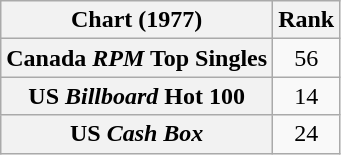<table class="wikitable sortable plainrowheaders">
<tr>
<th scope="col">Chart (1977)</th>
<th scope="col">Rank</th>
</tr>
<tr>
<th scope="row">Canada <em>RPM</em> Top Singles</th>
<td style="text-align:center;">56</td>
</tr>
<tr>
<th scope="row">US <em>Billboard</em> Hot 100</th>
<td style="text-align:center;">14</td>
</tr>
<tr>
<th scope="row">US <em>Cash Box</em></th>
<td style="text-align:center;">24</td>
</tr>
</table>
